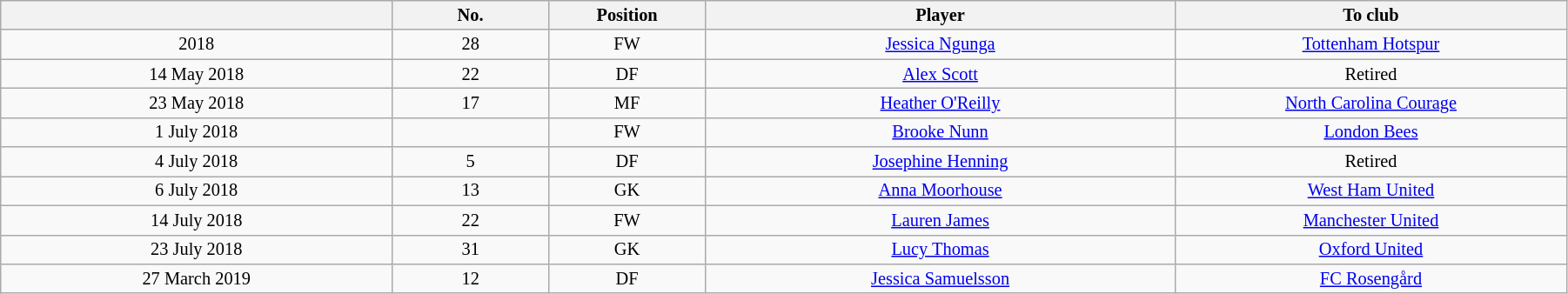<table class="wikitable sortable" style="width:95%; text-align:center; font-size:85%; text-align:center;">
<tr>
<th width="25%"></th>
<th width="10%">No.</th>
<th width="10%">Position</th>
<th>Player</th>
<th width="25%">To club</th>
</tr>
<tr>
<td>2018</td>
<td>28</td>
<td>FW</td>
<td><em></em> <a href='#'>Jessica Ngunga</a></td>
<td> <a href='#'>Tottenham Hotspur</a></td>
</tr>
<tr>
<td>14 May 2018</td>
<td>22</td>
<td>DF</td>
<td> <a href='#'>Alex Scott</a></td>
<td>Retired</td>
</tr>
<tr>
<td>23 May 2018</td>
<td>17</td>
<td>MF</td>
<td> <a href='#'>Heather O'Reilly</a></td>
<td> <a href='#'>North Carolina Courage</a></td>
</tr>
<tr>
<td>1 July 2018</td>
<td></td>
<td>FW</td>
<td> <a href='#'>Brooke Nunn</a></td>
<td> <a href='#'>London Bees</a></td>
</tr>
<tr>
<td>4 July 2018</td>
<td>5</td>
<td>DF</td>
<td> <a href='#'>Josephine Henning</a></td>
<td>Retired</td>
</tr>
<tr>
<td>6 July 2018</td>
<td>13</td>
<td>GK</td>
<td> <a href='#'>Anna Moorhouse</a></td>
<td> <a href='#'>West Ham United</a></td>
</tr>
<tr>
<td>14 July 2018</td>
<td>22</td>
<td>FW</td>
<td> <a href='#'>Lauren James</a></td>
<td> <a href='#'>Manchester United</a></td>
</tr>
<tr>
<td>23 July 2018</td>
<td>31</td>
<td>GK</td>
<td> <a href='#'>Lucy Thomas</a></td>
<td> <a href='#'>Oxford United</a></td>
</tr>
<tr>
<td>27 March 2019</td>
<td>12</td>
<td>DF</td>
<td> <a href='#'>Jessica Samuelsson</a></td>
<td> <a href='#'>FC Rosengård</a></td>
</tr>
</table>
